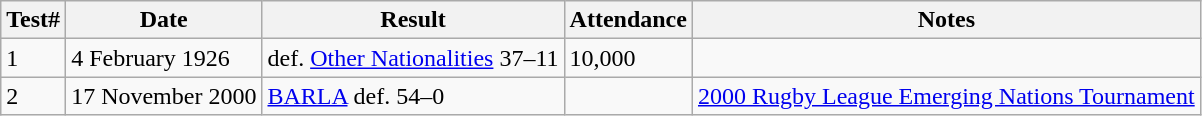<table class="wikitable">
<tr>
<th>Test#</th>
<th>Date</th>
<th>Result</th>
<th>Attendance</th>
<th>Notes</th>
</tr>
<tr>
<td>1</td>
<td>4 February 1926</td>
<td> def. <a href='#'>Other Nationalities</a> 37–11</td>
<td>10,000</td>
<td></td>
</tr>
<tr>
<td>2</td>
<td>17 November 2000</td>
<td> <a href='#'>BARLA</a> def.  54–0</td>
<td></td>
<td><a href='#'>2000 Rugby League Emerging Nations Tournament</a></td>
</tr>
</table>
